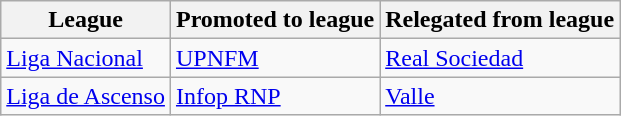<table class="wikitable">
<tr>
<th>League</th>
<th>Promoted to league</th>
<th>Relegated from league</th>
</tr>
<tr>
<td><a href='#'>Liga Nacional</a></td>
<td><a href='#'>UPNFM</a></td>
<td><a href='#'>Real Sociedad</a></td>
</tr>
<tr>
<td><a href='#'>Liga de Ascenso</a></td>
<td><a href='#'>Infop RNP</a></td>
<td><a href='#'>Valle</a></td>
</tr>
</table>
